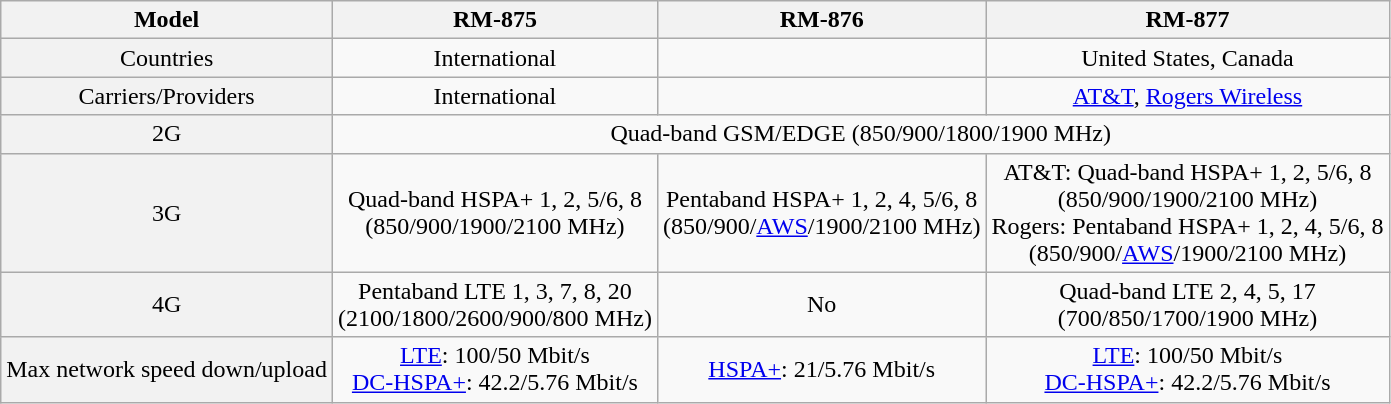<table class="wikitable" style="text-align: center;">
<tr>
<th>Model</th>
<th>RM-875</th>
<th>RM-876</th>
<th>RM-877</th>
</tr>
<tr>
<th style="font-weight:normal;">Countries</th>
<td>International</td>
<td></td>
<td>United States, Canada</td>
</tr>
<tr>
<th style="font-weight:normal;">Carriers/Providers</th>
<td>International</td>
<td></td>
<td><a href='#'>AT&T</a>, <a href='#'>Rogers Wireless</a></td>
</tr>
<tr>
<th style="font-weight:normal;">2G</th>
<td colspan="3">Quad-band GSM/EDGE (850/900/1800/1900 MHz)</td>
</tr>
<tr>
<th style="font-weight:normal;">3G</th>
<td>Quad-band HSPA+ 1, 2, 5/6, 8<br>(850/900/1900/2100 MHz)</td>
<td>Pentaband HSPA+ 1, 2, 4, 5/6, 8<br>(850/900/<a href='#'>AWS</a>/1900/2100 MHz)</td>
<td>AT&T: Quad-band HSPA+ 1, 2, 5/6, 8<br>(850/900/1900/2100 MHz)<br>Rogers: Pentaband HSPA+ 1, 2, 4, 5/6, 8<br>(850/900/<a href='#'>AWS</a>/1900/2100 MHz)</td>
</tr>
<tr>
<th style="font-weight:normal;">4G</th>
<td>Pentaband LTE 1, 3, 7, 8, 20<br>(2100/1800/2600/900/800 MHz)</td>
<td>No</td>
<td>Quad-band LTE 2, 4, 5, 17<br>(700/850/1700/1900 MHz)</td>
</tr>
<tr>
<th style="font-weight:normal;">Max network speed down/upload</th>
<td><a href='#'>LTE</a>: 100/50 Mbit/s<br><a href='#'>DC-HSPA+</a>: 42.2/5.76 Mbit/s</td>
<td><a href='#'>HSPA+</a>: 21/5.76 Mbit/s</td>
<td><a href='#'>LTE</a>: 100/50 Mbit/s<br><a href='#'>DC-HSPA+</a>: 42.2/5.76 Mbit/s</td>
</tr>
</table>
